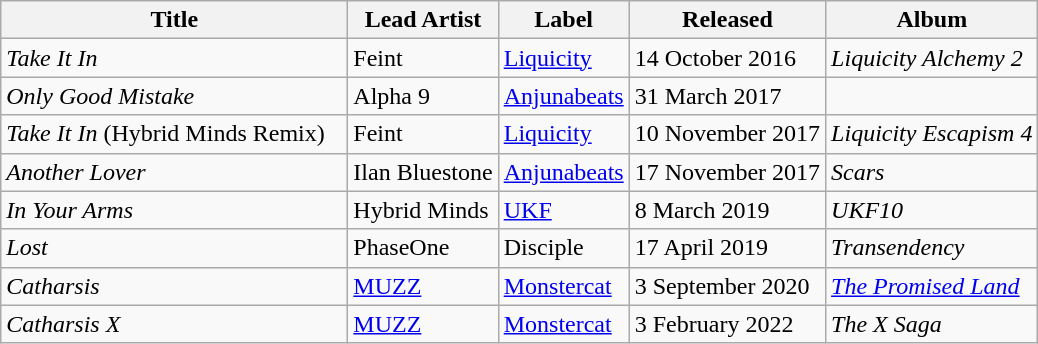<table class="wikitable" style="text-align:centre;">
<tr>
<th scope="col" style="width:14em" style="height:5em">Title</th>
<th>Lead Artist</th>
<th scope="col">Label</th>
<th scope="col">Released</th>
<th>Album</th>
</tr>
<tr>
<td><em>Take It In</em></td>
<td>Feint</td>
<td><a href='#'>Liquicity</a></td>
<td>14 October 2016</td>
<td><em>Liquicity Alchemy 2</em></td>
</tr>
<tr>
<td><em>Only Good Mistake</em></td>
<td>Alpha 9</td>
<td><a href='#'>Anjunabeats</a></td>
<td>31 March 2017</td>
<td></td>
</tr>
<tr>
<td><em>Take It In</em> (Hybrid Minds Remix)</td>
<td>Feint</td>
<td><a href='#'>Liquicity</a></td>
<td>10 November 2017</td>
<td><em>Liquicity Escapism 4</em></td>
</tr>
<tr>
<td><em>Another Lover</em></td>
<td>Ilan Bluestone</td>
<td><a href='#'>Anjunabeats</a></td>
<td>17 November 2017</td>
<td><em>Scars</em></td>
</tr>
<tr>
<td><em>In Your Arms</em></td>
<td>Hybrid Minds</td>
<td><a href='#'>UKF</a></td>
<td>8 March 2019</td>
<td><em>UKF10</em></td>
</tr>
<tr>
<td><em>Lost</em></td>
<td>PhaseOne</td>
<td>Disciple</td>
<td>17 April 2019</td>
<td><em>Transendency</em></td>
</tr>
<tr>
<td><em>Catharsis</em></td>
<td><a href='#'>MUZZ</a></td>
<td><a href='#'>Monstercat</a></td>
<td>3 September 2020</td>
<td><a href='#'><em>The Promised Land</em></a></td>
</tr>
<tr>
<td><em>Catharsis X</em></td>
<td><a href='#'>MUZZ</a></td>
<td><a href='#'>Monstercat</a></td>
<td>3 February 2022</td>
<td><em>The X Saga</em></td>
</tr>
</table>
